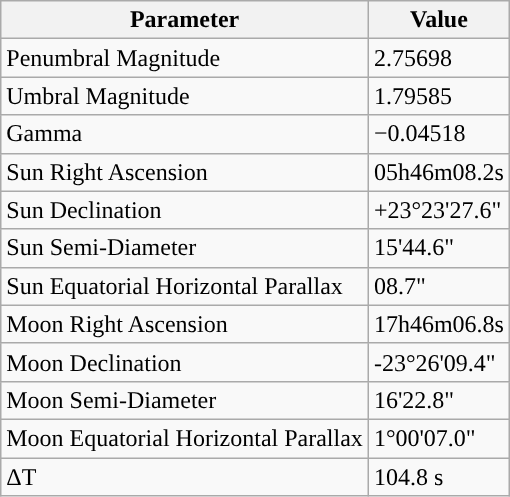<table class="wikitable">
<tr>
<th>Parameter</th>
<th>Value</th>
</tr>
<tr>
<td>Penumbral Magnitude</td>
<td>2.75698</td>
</tr>
<tr>
<td>Umbral Magnitude</td>
<td>1.79585</td>
</tr>
<tr>
<td>Gamma</td>
<td>−0.04518</td>
</tr>
<tr>
<td>Sun Right Ascension</td>
<td>05h46m08.2s</td>
</tr>
<tr>
<td>Sun Declination</td>
<td>+23°23'27.6"</td>
</tr>
<tr>
<td>Sun Semi-Diameter</td>
<td>15'44.6"</td>
</tr>
<tr>
<td>Sun Equatorial Horizontal Parallax</td>
<td>08.7"</td>
</tr>
<tr>
<td>Moon Right Ascension</td>
<td>17h46m06.8s</td>
</tr>
<tr>
<td>Moon Declination</td>
<td>-23°26'09.4"</td>
</tr>
<tr>
<td>Moon Semi-Diameter</td>
<td>16'22.8"</td>
</tr>
<tr>
<td>Moon Equatorial Horizontal Parallax</td>
<td>1°00'07.0"</td>
</tr>
<tr>
<td>ΔT</td>
<td>104.8 s</td>
</tr>
</table>
